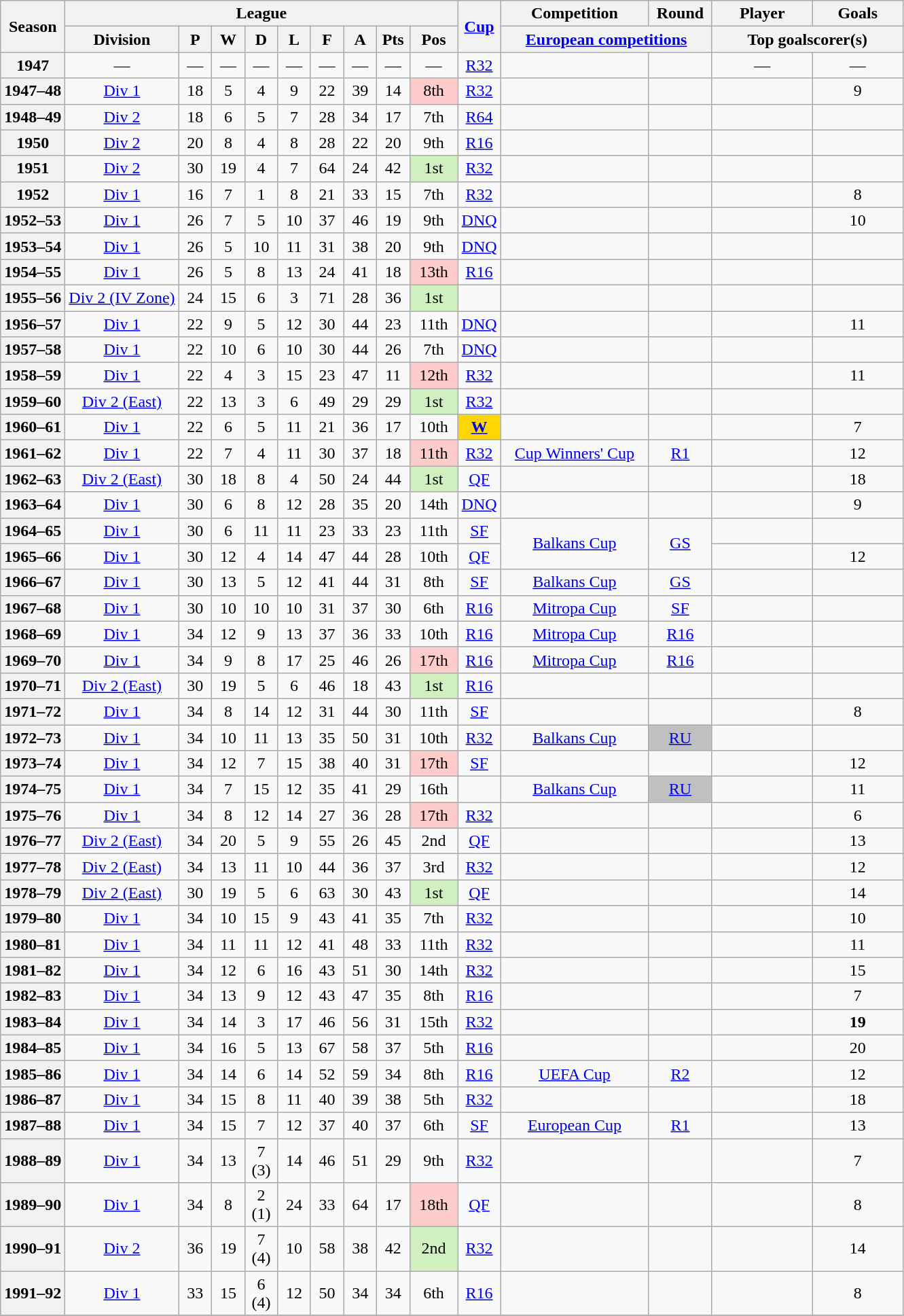<table class="wikitable sortable" style="text-align:center">
<tr>
<th rowspan=2>Season</th>
<th colspan=9>League</th>
<th rowspan=2 width="30"><a href='#'>Cup</a></th>
<th>Competition</th>
<th>Round</th>
<th>Player</th>
<th>Goals</th>
</tr>
<tr>
<th>Division</th>
<th width="25">P</th>
<th width="25">W</th>
<th width="25">D</th>
<th width="25">L</th>
<th width="25">F</th>
<th width="25">A</th>
<th width="25">Pts</th>
<th width="40">Pos</th>
<th colspan=2 width="200"><a href='#'>European competitions</a></th>
<th colspan=2 width="180" scope="col">Top goalscorer(s)</th>
</tr>
<tr>
<th scope="row">1947</th>
<td>—</td>
<td>—</td>
<td>—</td>
<td>—</td>
<td>—</td>
<td>—</td>
<td>—</td>
<td>—</td>
<td>—</td>
<td><a href='#'>R32</a></td>
<td></td>
<td></td>
<td>—</td>
<td>—</td>
</tr>
<tr>
<th scope="row">1947–48</th>
<td><a href='#'>Div 1</a></td>
<td>18</td>
<td>5</td>
<td>4</td>
<td>9</td>
<td>22</td>
<td>39</td>
<td>14</td>
<td bgcolor="#FFCCCC">8th</td>
<td><a href='#'>R32</a></td>
<td></td>
<td></td>
<td style="text-align:left"> </td>
<td>9</td>
</tr>
<tr>
<th scope="row">1948–49</th>
<td><a href='#'>Div 2</a></td>
<td>18</td>
<td>6</td>
<td>5</td>
<td>7</td>
<td>28</td>
<td>34</td>
<td>17</td>
<td>7th</td>
<td><a href='#'>R64</a></td>
<td></td>
<td></td>
<td style="text-align:left"></td>
<td></td>
</tr>
<tr>
<th scope="row">1950</th>
<td><a href='#'>Div 2</a></td>
<td>20</td>
<td>8</td>
<td>4</td>
<td>8</td>
<td>28</td>
<td>22</td>
<td>20</td>
<td>9th</td>
<td><a href='#'>R16</a></td>
<td></td>
<td></td>
<td style="text-align:left"></td>
<td></td>
</tr>
<tr>
<th scope="row">1951</th>
<td><a href='#'>Div 2</a></td>
<td>30</td>
<td>19</td>
<td>4</td>
<td>7</td>
<td>64</td>
<td>24</td>
<td>42</td>
<td bgcolor="#D0F0C0">1st</td>
<td><a href='#'>R32</a></td>
<td></td>
<td></td>
<td style="text-align:left"></td>
<td></td>
</tr>
<tr>
<th scope="row">1952</th>
<td><a href='#'>Div 1</a></td>
<td>16</td>
<td>7</td>
<td>1</td>
<td>8</td>
<td>21</td>
<td>33</td>
<td>15</td>
<td>7th</td>
<td><a href='#'>R32</a></td>
<td></td>
<td></td>
<td style="text-align:left"> </td>
<td>8</td>
</tr>
<tr>
<th scope="row">1952–53</th>
<td><a href='#'>Div 1</a></td>
<td>26</td>
<td>7</td>
<td>5</td>
<td>10</td>
<td>37</td>
<td>46</td>
<td>19</td>
<td>9th</td>
<td><a href='#'>DNQ</a></td>
<td></td>
<td></td>
<td style="text-align:left"> </td>
<td>10</td>
</tr>
<tr>
<th scope="row">1953–54</th>
<td><a href='#'>Div 1</a></td>
<td>26</td>
<td>5</td>
<td>10</td>
<td>11</td>
<td>31</td>
<td>38</td>
<td>20</td>
<td>9th</td>
<td><a href='#'>DNQ</a></td>
<td></td>
<td></td>
<td style="text-align:left"></td>
<td></td>
</tr>
<tr>
<th scope="row">1954–55</th>
<td><a href='#'>Div 1</a></td>
<td>26</td>
<td>5</td>
<td>8</td>
<td>13</td>
<td>24</td>
<td>41</td>
<td>18</td>
<td bgcolor="#FFCCCC">13th</td>
<td><a href='#'>R16</a></td>
<td></td>
<td></td>
<td style="text-align:left"></td>
<td></td>
</tr>
<tr>
<th scope="row">1955–56</th>
<td><a href='#'>Div 2 (IV Zone)</a></td>
<td>24</td>
<td>15</td>
<td>6</td>
<td>3</td>
<td>71</td>
<td>28</td>
<td>36</td>
<td bgcolor="#D0F0C0">1st</td>
<td></td>
<td></td>
<td></td>
<td style="text-align:left"></td>
<td></td>
</tr>
<tr>
<th scope="row">1956–57</th>
<td><a href='#'>Div 1</a></td>
<td>22</td>
<td>9</td>
<td>5</td>
<td>12</td>
<td>30</td>
<td>44</td>
<td>23</td>
<td>11th</td>
<td><a href='#'>DNQ</a></td>
<td></td>
<td></td>
<td style="text-align:left"> </td>
<td>11</td>
</tr>
<tr>
<th scope="row">1957–58</th>
<td><a href='#'>Div 1</a></td>
<td>22</td>
<td>10</td>
<td>6</td>
<td>10</td>
<td>30</td>
<td>44</td>
<td>26</td>
<td>7th</td>
<td><a href='#'>DNQ</a></td>
<td></td>
<td></td>
<td style="text-align:left"></td>
<td></td>
</tr>
<tr>
<th scope="row">1958–59</th>
<td><a href='#'>Div 1</a></td>
<td>22</td>
<td>4</td>
<td>3</td>
<td>15</td>
<td>23</td>
<td>47</td>
<td>11</td>
<td bgcolor="#FFCCCC">12th</td>
<td><a href='#'>R32</a></td>
<td></td>
<td></td>
<td style="text-align:left"> </td>
<td>11</td>
</tr>
<tr>
<th scope="row">1959–60</th>
<td><a href='#'>Div 2 (East)</a></td>
<td>22</td>
<td>13</td>
<td>3</td>
<td>6</td>
<td>49</td>
<td>29</td>
<td>29</td>
<td bgcolor="#D0F0C0">1st</td>
<td><a href='#'>R32</a></td>
<td></td>
<td></td>
<td style="text-align:left"></td>
<td></td>
</tr>
<tr>
<th scope="row">1960–61</th>
<td><a href='#'>Div 1</a></td>
<td>22</td>
<td>6</td>
<td>5</td>
<td>11</td>
<td>21</td>
<td>36</td>
<td>17</td>
<td>10th</td>
<td bgcolor="gold"><a href='#'><strong>W</strong></a></td>
<td></td>
<td></td>
<td style="text-align:left"> </td>
<td>7</td>
</tr>
<tr>
<th scope="row">1961–62</th>
<td><a href='#'>Div 1</a></td>
<td>22</td>
<td>7</td>
<td>4</td>
<td>11</td>
<td>30</td>
<td>37</td>
<td>18</td>
<td bgcolor="#FFCCCC">11th</td>
<td><a href='#'>R32</a></td>
<td><a href='#'>Cup Winners' Cup</a></td>
<td><a href='#'>R1</a></td>
<td style="text-align:left"> </td>
<td>12</td>
</tr>
<tr>
<th scope="row">1962–63</th>
<td><a href='#'>Div 2 (East)</a></td>
<td>30</td>
<td>18</td>
<td>8</td>
<td>4</td>
<td>50</td>
<td>24</td>
<td>44</td>
<td bgcolor="#D0F0C0">1st</td>
<td><a href='#'>QF</a></td>
<td></td>
<td></td>
<td style="text-align:left"> </td>
<td>18</td>
</tr>
<tr>
<th scope="row">1963–64</th>
<td><a href='#'>Div 1</a></td>
<td>30</td>
<td>6</td>
<td>8</td>
<td>12</td>
<td>28</td>
<td>35</td>
<td>20</td>
<td>14th</td>
<td><a href='#'>DNQ</a></td>
<td></td>
<td></td>
<td style="text-align:left"> </td>
<td>9</td>
</tr>
<tr>
<th scope="row">1964–65</th>
<td><a href='#'>Div 1</a></td>
<td>30</td>
<td>6</td>
<td>11</td>
<td>11</td>
<td>23</td>
<td>33</td>
<td>23</td>
<td>11th</td>
<td><a href='#'>SF</a></td>
<td rowspan="2"><a href='#'>Balkans Cup</a></td>
<td rowspan="2"><a href='#'>GS</a></td>
<td style="text-align:left"></td>
<td></td>
</tr>
<tr>
<th scope="row">1965–66</th>
<td><a href='#'>Div 1</a></td>
<td>30</td>
<td>12</td>
<td>4</td>
<td>14</td>
<td>47</td>
<td>44</td>
<td>28</td>
<td>10th</td>
<td><a href='#'>QF</a></td>
<td style="text-align:left"> </td>
<td>12</td>
</tr>
<tr>
<th scope="row">1966–67</th>
<td><a href='#'>Div 1</a></td>
<td>30</td>
<td>13</td>
<td>5</td>
<td>12</td>
<td>41</td>
<td>44</td>
<td>31</td>
<td>8th</td>
<td><a href='#'>SF</a></td>
<td><a href='#'>Balkans Cup</a></td>
<td><a href='#'>GS</a></td>
<td style="text-align:left"></td>
<td></td>
</tr>
<tr>
<th scope="row">1967–68</th>
<td><a href='#'>Div 1</a></td>
<td>30</td>
<td>10</td>
<td>10</td>
<td>10</td>
<td>31</td>
<td>37</td>
<td>30</td>
<td>6th</td>
<td><a href='#'>R16</a></td>
<td><a href='#'>Mitropa Cup</a></td>
<td><a href='#'>SF</a></td>
<td style="text-align:left"></td>
<td></td>
</tr>
<tr>
<th scope="row">1968–69</th>
<td><a href='#'>Div 1</a></td>
<td>34</td>
<td>12</td>
<td>9</td>
<td>13</td>
<td>37</td>
<td>36</td>
<td>33</td>
<td>10th</td>
<td><a href='#'>R16</a></td>
<td><a href='#'>Mitropa Cup</a></td>
<td><a href='#'>R16</a></td>
<td style="text-align:left"></td>
<td></td>
</tr>
<tr>
<th scope="row">1969–70</th>
<td><a href='#'>Div 1</a></td>
<td>34</td>
<td>9</td>
<td>8</td>
<td>17</td>
<td>25</td>
<td>46</td>
<td>26</td>
<td bgcolor="#FFCCCC">17th</td>
<td><a href='#'>R16</a></td>
<td><a href='#'>Mitropa Cup</a></td>
<td><a href='#'>R16</a></td>
<td style="text-align:left"></td>
<td></td>
</tr>
<tr>
<th scope="row">1970–71</th>
<td><a href='#'>Div 2 (East)</a></td>
<td>30</td>
<td>19</td>
<td>5</td>
<td>6</td>
<td>46</td>
<td>18</td>
<td>43</td>
<td bgcolor="#D0F0C0">1st</td>
<td><a href='#'>R16</a></td>
<td></td>
<td></td>
<td style="text-align:left"></td>
<td></td>
</tr>
<tr>
<th scope="row">1971–72</th>
<td><a href='#'>Div 1</a></td>
<td>34</td>
<td>8</td>
<td>14</td>
<td>12</td>
<td>31</td>
<td>44</td>
<td>30</td>
<td>11th</td>
<td><a href='#'>SF</a></td>
<td></td>
<td></td>
<td style="text-align:left"> </td>
<td>8</td>
</tr>
<tr>
<th scope="row">1972–73</th>
<td><a href='#'>Div 1</a></td>
<td>34</td>
<td>10</td>
<td>11</td>
<td>13</td>
<td>35</td>
<td>50</td>
<td>31</td>
<td>10th</td>
<td><a href='#'>R32</a></td>
<td><a href='#'>Balkans Cup</a></td>
<td bgcolor="silver"><a href='#'>RU</a></td>
<td style="text-align:left"></td>
<td></td>
</tr>
<tr>
<th scope="row">1973–74</th>
<td><a href='#'>Div 1</a></td>
<td>34</td>
<td>12</td>
<td>7</td>
<td>15</td>
<td>38</td>
<td>40</td>
<td>31</td>
<td bgcolor="#FFCCCC">17th</td>
<td><a href='#'>SF</a></td>
<td></td>
<td></td>
<td style="text-align:left"> </td>
<td>12</td>
</tr>
<tr>
<th scope="row">1974–75</th>
<td><a href='#'>Div 1</a></td>
<td>34</td>
<td>7</td>
<td>15</td>
<td>12</td>
<td>35</td>
<td>41</td>
<td>29</td>
<td>16th</td>
<td></td>
<td><a href='#'>Balkans Cup</a></td>
<td bgcolor="silver"><a href='#'>RU</a></td>
<td style="text-align:left"> </td>
<td>11</td>
</tr>
<tr>
<th scope="row">1975–76</th>
<td><a href='#'>Div 1</a></td>
<td>34</td>
<td>8</td>
<td>12</td>
<td>14</td>
<td>27</td>
<td>36</td>
<td>28</td>
<td bgcolor="#FFCCCC">17th</td>
<td><a href='#'>R32</a></td>
<td></td>
<td></td>
<td style="text-align:left"> </td>
<td>6</td>
</tr>
<tr>
<th scope="row">1976–77</th>
<td><a href='#'>Div 2 (East)</a></td>
<td>34</td>
<td>20</td>
<td>5</td>
<td>9</td>
<td>55</td>
<td>26</td>
<td>45</td>
<td>2nd</td>
<td><a href='#'>QF</a></td>
<td></td>
<td></td>
<td style="text-align:left"> </td>
<td>13</td>
</tr>
<tr>
<th scope="row">1977–78</th>
<td><a href='#'>Div 2 (East)</a></td>
<td>34</td>
<td>13</td>
<td>11</td>
<td>10</td>
<td>44</td>
<td>36</td>
<td>37</td>
<td>3rd</td>
<td><a href='#'>R32</a></td>
<td></td>
<td></td>
<td style="text-align:left"> </td>
<td>12</td>
</tr>
<tr>
<th scope="row">1978–79</th>
<td><a href='#'>Div 2 (East)</a></td>
<td>30</td>
<td>19</td>
<td>5</td>
<td>6</td>
<td>63</td>
<td>30</td>
<td>43</td>
<td bgcolor="#D0F0C0">1st</td>
<td><a href='#'>QF</a></td>
<td></td>
<td></td>
<td style="text-align:left"> </td>
<td>14</td>
</tr>
<tr>
<th scope="row">1979–80</th>
<td><a href='#'>Div 1</a></td>
<td>34</td>
<td>10</td>
<td>15</td>
<td>9</td>
<td>43</td>
<td>41</td>
<td>35</td>
<td>7th</td>
<td><a href='#'>R32</a></td>
<td></td>
<td></td>
<td style="text-align:left"> </td>
<td>10</td>
</tr>
<tr>
<th scope="row">1980–81</th>
<td><a href='#'>Div 1</a></td>
<td>34</td>
<td>11</td>
<td>11</td>
<td>12</td>
<td>41</td>
<td>48</td>
<td>33</td>
<td>11th</td>
<td><a href='#'>R32</a></td>
<td></td>
<td></td>
<td style="text-align:left"> </td>
<td>11</td>
</tr>
<tr>
<th scope="row">1981–82</th>
<td><a href='#'>Div 1</a></td>
<td>34</td>
<td>12</td>
<td>6</td>
<td>16</td>
<td>43</td>
<td>51</td>
<td>30</td>
<td>14th</td>
<td><a href='#'>R32</a></td>
<td></td>
<td></td>
<td style="text-align:left"> </td>
<td>15</td>
</tr>
<tr>
<th scope="row">1982–83</th>
<td><a href='#'>Div 1</a></td>
<td>34</td>
<td>13</td>
<td>9</td>
<td>12</td>
<td>43</td>
<td>47</td>
<td>35</td>
<td>8th</td>
<td><a href='#'>R16</a></td>
<td></td>
<td></td>
<td style="text-align:left"> </td>
<td>7</td>
</tr>
<tr>
<th scope="row">1983–84</th>
<td><a href='#'>Div 1</a></td>
<td>34</td>
<td>14</td>
<td>3</td>
<td>17</td>
<td>46</td>
<td>56</td>
<td>31</td>
<td>15th</td>
<td><a href='#'>R32</a></td>
<td></td>
<td></td>
<td style="text-align:left"> <strong></strong></td>
<td><strong>19</strong></td>
</tr>
<tr>
<th scope="row">1984–85</th>
<td><a href='#'>Div 1</a></td>
<td>34</td>
<td>16</td>
<td>5</td>
<td>13</td>
<td>67</td>
<td>58</td>
<td>37</td>
<td>5th</td>
<td><a href='#'>R16</a></td>
<td></td>
<td></td>
<td style="text-align:left"> </td>
<td>20</td>
</tr>
<tr>
<th scope="row">1985–86</th>
<td><a href='#'>Div 1</a></td>
<td>34</td>
<td>14</td>
<td>6</td>
<td>14</td>
<td>52</td>
<td>59</td>
<td>34</td>
<td>8th</td>
<td><a href='#'>R16</a></td>
<td><a href='#'>UEFA Cup</a></td>
<td><a href='#'>R2</a></td>
<td style="text-align:left"> </td>
<td>12</td>
</tr>
<tr>
<th scope="row">1986–87</th>
<td><a href='#'>Div 1</a></td>
<td>34</td>
<td>15</td>
<td>8</td>
<td>11</td>
<td>40</td>
<td>39</td>
<td>38</td>
<td>5th</td>
<td><a href='#'>R32</a></td>
<td></td>
<td></td>
<td style="text-align:left"> </td>
<td>18</td>
</tr>
<tr>
<th scope="row">1987–88</th>
<td><a href='#'>Div 1</a></td>
<td>34</td>
<td>15</td>
<td>7</td>
<td>12</td>
<td>37</td>
<td>40</td>
<td>37</td>
<td>6th</td>
<td><a href='#'>SF</a></td>
<td><a href='#'>European Cup</a></td>
<td><a href='#'>R1</a></td>
<td style="text-align:left"> </td>
<td>13</td>
</tr>
<tr>
<th scope="row">1988–89</th>
<td><a href='#'>Div 1</a></td>
<td>34</td>
<td>13</td>
<td>7 (3)</td>
<td>14</td>
<td>46</td>
<td>51</td>
<td>29</td>
<td>9th</td>
<td><a href='#'>R32</a></td>
<td></td>
<td></td>
<td style="text-align:left"> </td>
<td>7</td>
</tr>
<tr>
<th scope="row">1989–90</th>
<td><a href='#'>Div 1</a></td>
<td>34</td>
<td>8</td>
<td>2 (1)</td>
<td>24</td>
<td>33</td>
<td>64</td>
<td>17</td>
<td bgcolor="#FFCCCC">18th</td>
<td><a href='#'>QF</a></td>
<td></td>
<td></td>
<td style="text-align:left"> </td>
<td>8</td>
</tr>
<tr>
<th scope="row">1990–91</th>
<td><a href='#'>Div 2</a></td>
<td>36</td>
<td>19</td>
<td>7 (4)</td>
<td>10</td>
<td>58</td>
<td>38</td>
<td>42</td>
<td bgcolor="#D0F0C0">2nd</td>
<td><a href='#'>R32</a></td>
<td></td>
<td></td>
<td style="text-align:left"> </td>
<td>14</td>
</tr>
<tr>
<th scope="row">1991–92</th>
<td><a href='#'>Div 1</a></td>
<td>33</td>
<td>15</td>
<td>6 (4)</td>
<td>12</td>
<td>50</td>
<td>34</td>
<td>34</td>
<td>6th</td>
<td><a href='#'>R16</a></td>
<td></td>
<td></td>
<td style="text-align:left"> </td>
<td>8</td>
</tr>
<tr>
</tr>
</table>
